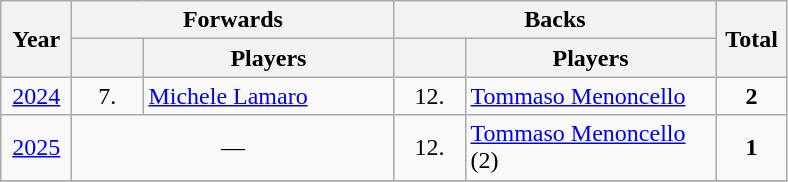<table class="wikitable">
<tr>
<th width=40 rowspan=2>Year</th>
<th colspan=2>Forwards</th>
<th colspan=2>Backs</th>
<th width=40 rowspan=2>Total</th>
</tr>
<tr>
<th width=40></th>
<th width=160>Players</th>
<th width=40></th>
<th width=160>Players</th>
</tr>
<tr>
<td align=center><a href='#'>2024</a></td>
<td align=center>7.</td>
<td><a href='#'>Michele Lamaro</a></td>
<td align=center>12.</td>
<td><a href='#'>Tommaso Menoncello</a></td>
<td align=center><strong>2</strong></td>
</tr>
<tr>
<td align=center><a href='#'>2025</a></td>
<td align=center colspan=2>—</td>
<td align=center>12.</td>
<td><a href='#'>Tommaso Menoncello</a> (2)</td>
<td align=center><strong>1</strong></td>
</tr>
<tr>
</tr>
</table>
